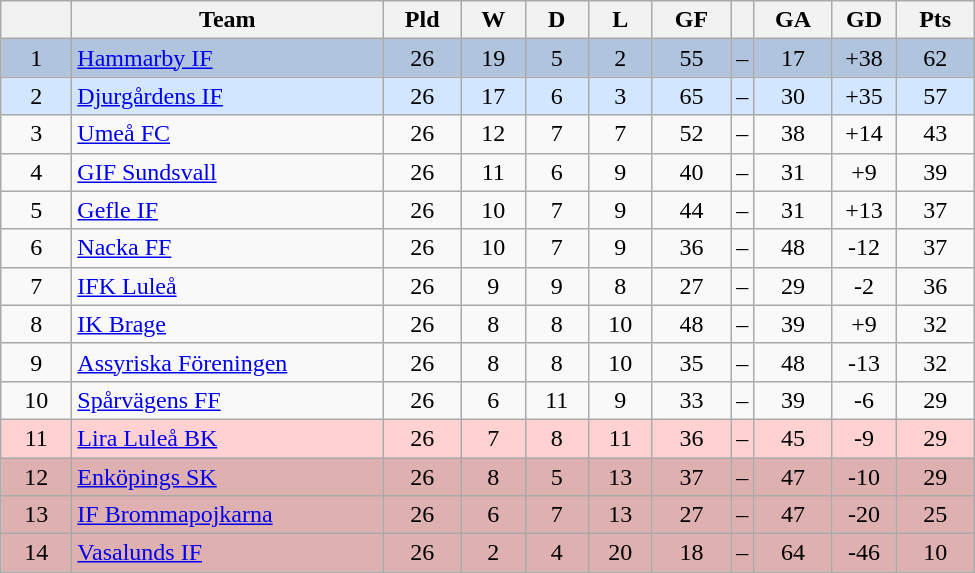<table class="wikitable" style="text-align: center">
<tr>
<th style="width: 40px;"></th>
<th style="width: 200px;">Team</th>
<th style="width: 45px;">Pld</th>
<th style="width: 35px;">W</th>
<th style="width: 35px;">D</th>
<th style="width: 35px;">L</th>
<th style="width: 45px;">GF</th>
<th></th>
<th style="width: 45px;">GA</th>
<th style="width: 35px;">GD</th>
<th style="width: 45px;">Pts</th>
</tr>
<tr style="background: #b0c4de">
<td>1</td>
<td style="text-align: left;"><a href='#'>Hammarby IF</a></td>
<td>26</td>
<td>19</td>
<td>5</td>
<td>2</td>
<td>55</td>
<td>–</td>
<td>17</td>
<td>+38</td>
<td>62</td>
</tr>
<tr style="background: #d2e6ff">
<td>2</td>
<td style="text-align: left;"><a href='#'>Djurgårdens IF</a></td>
<td>26</td>
<td>17</td>
<td>6</td>
<td>3</td>
<td>65</td>
<td>–</td>
<td>30</td>
<td>+35</td>
<td>57</td>
</tr>
<tr>
<td>3</td>
<td style="text-align: left;"><a href='#'>Umeå FC</a></td>
<td>26</td>
<td>12</td>
<td>7</td>
<td>7</td>
<td>52</td>
<td>–</td>
<td>38</td>
<td>+14</td>
<td>43</td>
</tr>
<tr>
<td>4</td>
<td style="text-align: left;"><a href='#'>GIF Sundsvall</a></td>
<td>26</td>
<td>11</td>
<td>6</td>
<td>9</td>
<td>40</td>
<td>–</td>
<td>31</td>
<td>+9</td>
<td>39</td>
</tr>
<tr>
<td>5</td>
<td style="text-align: left;"><a href='#'>Gefle IF</a></td>
<td>26</td>
<td>10</td>
<td>7</td>
<td>9</td>
<td>44</td>
<td>–</td>
<td>31</td>
<td>+13</td>
<td>37</td>
</tr>
<tr>
<td>6</td>
<td style="text-align: left;"><a href='#'>Nacka FF</a></td>
<td>26</td>
<td>10</td>
<td>7</td>
<td>9</td>
<td>36</td>
<td>–</td>
<td>48</td>
<td>-12</td>
<td>37</td>
</tr>
<tr>
<td>7</td>
<td style="text-align: left;"><a href='#'>IFK Luleå</a></td>
<td>26</td>
<td>9</td>
<td>9</td>
<td>8</td>
<td>27</td>
<td>–</td>
<td>29</td>
<td>-2</td>
<td>36</td>
</tr>
<tr>
<td>8</td>
<td style="text-align: left;"><a href='#'>IK Brage</a></td>
<td>26</td>
<td>8</td>
<td>8</td>
<td>10</td>
<td>48</td>
<td>–</td>
<td>39</td>
<td>+9</td>
<td>32</td>
</tr>
<tr>
<td>9</td>
<td style="text-align: left;"><a href='#'>Assyriska Föreningen</a></td>
<td>26</td>
<td>8</td>
<td>8</td>
<td>10</td>
<td>35</td>
<td>–</td>
<td>48</td>
<td>-13</td>
<td>32</td>
</tr>
<tr>
<td>10</td>
<td style="text-align: left;"><a href='#'>Spårvägens FF</a></td>
<td>26</td>
<td>6</td>
<td>11</td>
<td>9</td>
<td>33</td>
<td>–</td>
<td>39</td>
<td>-6</td>
<td>29</td>
</tr>
<tr style="background: #ffd1d1">
<td>11</td>
<td style="text-align: left;"><a href='#'>Lira Luleå BK</a></td>
<td>26</td>
<td>7</td>
<td>8</td>
<td>11</td>
<td>36</td>
<td>–</td>
<td>45</td>
<td>-9</td>
<td>29</td>
</tr>
<tr style="background: #deb0b0">
<td>12</td>
<td style="text-align: left;"><a href='#'>Enköpings SK</a></td>
<td>26</td>
<td>8</td>
<td>5</td>
<td>13</td>
<td>37</td>
<td>–</td>
<td>47</td>
<td>-10</td>
<td>29</td>
</tr>
<tr style="background: #deb0b0">
<td>13</td>
<td style="text-align: left;"><a href='#'>IF Brommapojkarna</a></td>
<td>26</td>
<td>6</td>
<td>7</td>
<td>13</td>
<td>27</td>
<td>–</td>
<td>47</td>
<td>-20</td>
<td>25</td>
</tr>
<tr style="background: #deb0b0">
<td>14</td>
<td style="text-align: left;"><a href='#'>Vasalunds IF</a></td>
<td>26</td>
<td>2</td>
<td>4</td>
<td>20</td>
<td>18</td>
<td>–</td>
<td>64</td>
<td>-46</td>
<td>10</td>
</tr>
</table>
